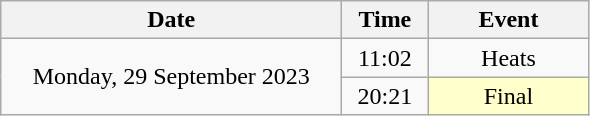<table class = "wikitable" style="text-align:center;">
<tr>
<th width=220>Date</th>
<th width=50>Time</th>
<th width=100>Event</th>
</tr>
<tr>
<td rowspan=3>Monday, 29 September 2023</td>
<td>11:02</td>
<td>Heats</td>
</tr>
<tr>
<td>20:21</td>
<td bgcolor=ffffcc>Final</td>
</tr>
</table>
